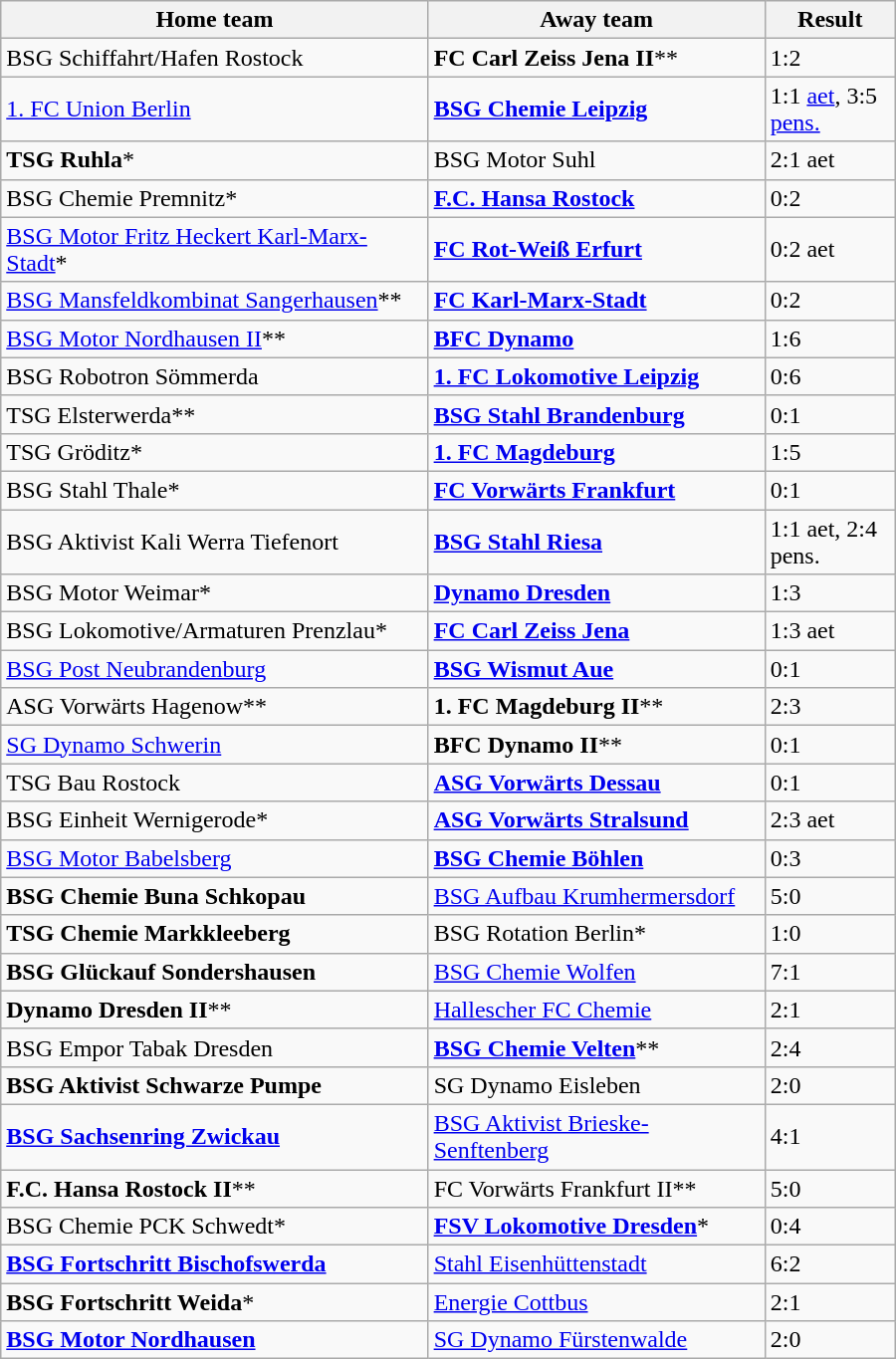<table class="wikitable" style="width:600px;">
<tr>
<th>Home team</th>
<th>Away team</th>
<th style="width:80px;">Result</th>
</tr>
<tr>
<td>BSG Schiffahrt/Hafen Rostock</td>
<td><strong>FC Carl Zeiss Jena II</strong>**</td>
<td>1:2</td>
</tr>
<tr>
<td><a href='#'>1. FC Union Berlin</a></td>
<td><strong><a href='#'>BSG Chemie Leipzig</a></strong></td>
<td>1:1 <a href='#'>aet</a>, 3:5 <a href='#'>pens.</a></td>
</tr>
<tr>
<td><strong>TSG Ruhla</strong>*</td>
<td>BSG Motor Suhl</td>
<td>2:1 aet</td>
</tr>
<tr>
<td>BSG Chemie Premnitz*</td>
<td><strong><a href='#'>F.C. Hansa Rostock</a></strong></td>
<td>0:2</td>
</tr>
<tr>
<td><a href='#'>BSG Motor Fritz Heckert Karl-Marx-Stadt</a>*</td>
<td><strong><a href='#'>FC Rot-Weiß Erfurt</a></strong></td>
<td>0:2 aet</td>
</tr>
<tr>
<td><a href='#'>BSG Mansfeldkombinat Sangerhausen</a>**</td>
<td><strong><a href='#'>FC Karl-Marx-Stadt</a></strong></td>
<td>0:2</td>
</tr>
<tr>
<td><a href='#'>BSG Motor Nordhausen II</a>**</td>
<td><strong><a href='#'>BFC Dynamo</a></strong></td>
<td>1:6</td>
</tr>
<tr>
<td>BSG Robotron Sömmerda</td>
<td><strong><a href='#'>1. FC Lokomotive Leipzig</a></strong></td>
<td>0:6</td>
</tr>
<tr>
<td>TSG Elsterwerda**</td>
<td><strong><a href='#'>BSG Stahl Brandenburg</a></strong></td>
<td>0:1</td>
</tr>
<tr>
<td>TSG Gröditz*</td>
<td><strong><a href='#'>1. FC Magdeburg</a></strong></td>
<td>1:5</td>
</tr>
<tr>
<td>BSG Stahl Thale*</td>
<td><strong><a href='#'>FC Vorwärts Frankfurt</a></strong></td>
<td>0:1</td>
</tr>
<tr>
<td>BSG Aktivist Kali Werra Tiefenort</td>
<td><strong><a href='#'>BSG Stahl Riesa</a></strong></td>
<td>1:1 aet, 2:4 pens.</td>
</tr>
<tr>
<td>BSG Motor Weimar*</td>
<td><strong><a href='#'>Dynamo Dresden</a></strong></td>
<td>1:3</td>
</tr>
<tr>
<td>BSG Lokomotive/Armaturen Prenzlau*</td>
<td><strong><a href='#'>FC Carl Zeiss Jena</a></strong></td>
<td>1:3 aet</td>
</tr>
<tr>
<td><a href='#'>BSG Post Neubrandenburg</a></td>
<td><strong><a href='#'>BSG Wismut Aue</a></strong></td>
<td>0:1</td>
</tr>
<tr>
<td>ASG Vorwärts Hagenow**</td>
<td><strong>1. FC Magdeburg II</strong>**</td>
<td>2:3</td>
</tr>
<tr>
<td><a href='#'>SG Dynamo Schwerin</a></td>
<td><strong> BFC Dynamo II</strong>**</td>
<td>0:1</td>
</tr>
<tr>
<td>TSG Bau Rostock</td>
<td><strong><a href='#'>ASG Vorwärts Dessau</a></strong></td>
<td>0:1</td>
</tr>
<tr>
<td>BSG Einheit Wernigerode*</td>
<td><strong><a href='#'>ASG Vorwärts Stralsund</a></strong></td>
<td>2:3 aet</td>
</tr>
<tr>
<td><a href='#'>BSG Motor Babelsberg</a></td>
<td><strong><a href='#'>BSG Chemie Böhlen</a></strong></td>
<td>0:3</td>
</tr>
<tr>
<td><strong>BSG Chemie Buna Schkopau</strong></td>
<td><a href='#'>BSG Aufbau Krumhermersdorf</a></td>
<td>5:0</td>
</tr>
<tr>
<td><strong>TSG Chemie Markkleeberg</strong></td>
<td>BSG Rotation Berlin*</td>
<td>1:0</td>
</tr>
<tr>
<td><strong>BSG Glückauf Sondershausen</strong></td>
<td><a href='#'>BSG Chemie Wolfen</a></td>
<td>7:1</td>
</tr>
<tr>
<td><strong>Dynamo Dresden II</strong>**</td>
<td><a href='#'>Hallescher FC Chemie</a></td>
<td>2:1</td>
</tr>
<tr>
<td>BSG Empor Tabak Dresden</td>
<td><strong><a href='#'>BSG Chemie Velten</a></strong>**</td>
<td>2:4</td>
</tr>
<tr>
<td><strong>BSG Aktivist Schwarze Pumpe</strong></td>
<td>SG Dynamo Eisleben</td>
<td>2:0</td>
</tr>
<tr>
<td><strong><a href='#'>BSG Sachsenring Zwickau</a></strong></td>
<td><a href='#'>BSG Aktivist Brieske-Senftenberg</a></td>
<td>4:1</td>
</tr>
<tr>
<td><strong>F.C. Hansa Rostock II</strong>**</td>
<td>FC Vorwärts Frankfurt II**</td>
<td>5:0</td>
</tr>
<tr>
<td>BSG Chemie PCK Schwedt*</td>
<td><strong><a href='#'>FSV Lokomotive Dresden</a></strong>*</td>
<td>0:4</td>
</tr>
<tr>
<td><strong><a href='#'>BSG Fortschritt Bischofswerda</a></strong></td>
<td><a href='#'>Stahl Eisenhüttenstadt</a></td>
<td>6:2</td>
</tr>
<tr>
<td><strong>BSG Fortschritt Weida</strong>*</td>
<td><a href='#'>Energie Cottbus</a></td>
<td>2:1</td>
</tr>
<tr>
<td><strong><a href='#'>BSG Motor Nordhausen</a></strong></td>
<td><a href='#'>SG Dynamo Fürstenwalde</a></td>
<td>2:0</td>
</tr>
</table>
